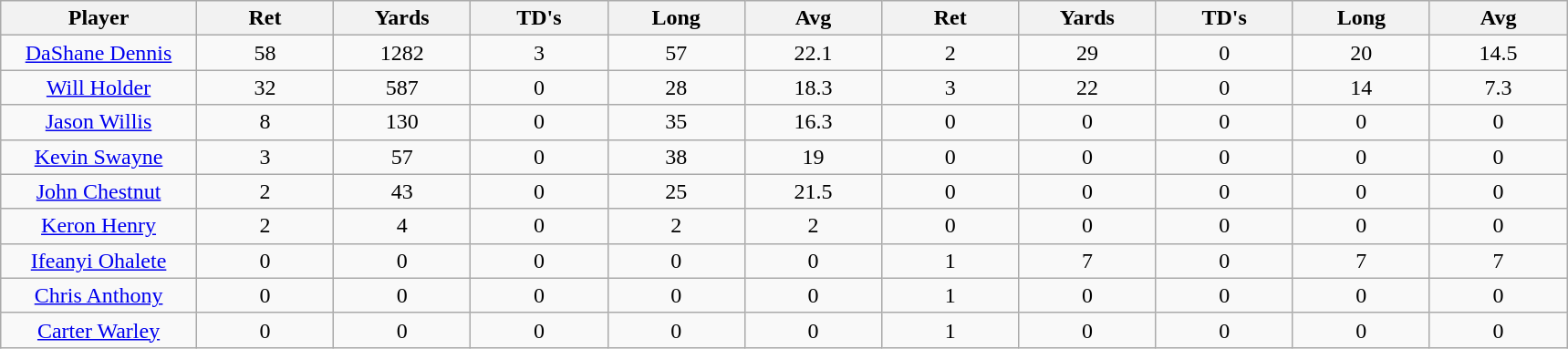<table class="wikitable sortable">
<tr>
<th bgcolor="#DDDDFF" width="10%">Player</th>
<th bgcolor="#DDDDFF" width="7%">Ret</th>
<th bgcolor="#DDDDFF" width="7%">Yards</th>
<th bgcolor="#DDDDFF" width="7%">TD's</th>
<th bgcolor="#DDDDFF" width="7%">Long</th>
<th bgcolor="#DDDDFF" width="7%">Avg</th>
<th bgcolor="#DDDDFF" width="7%">Ret</th>
<th bgcolor="#DDDDFF" width="7%">Yards</th>
<th bgcolor="#DDDDFF" width="7%">TD's</th>
<th bgcolor="#DDDDFF" width="7%">Long</th>
<th bgcolor="#DDDDFF" width="7%">Avg</th>
</tr>
<tr align="center">
<td><a href='#'>DaShane Dennis</a></td>
<td>58</td>
<td>1282</td>
<td>3</td>
<td>57</td>
<td>22.1</td>
<td>2</td>
<td>29</td>
<td>0</td>
<td>20</td>
<td>14.5</td>
</tr>
<tr align="center">
<td><a href='#'>Will Holder</a></td>
<td>32</td>
<td>587</td>
<td>0</td>
<td>28</td>
<td>18.3</td>
<td>3</td>
<td>22</td>
<td>0</td>
<td>14</td>
<td>7.3</td>
</tr>
<tr align="center">
<td><a href='#'>Jason Willis</a></td>
<td>8</td>
<td>130</td>
<td>0</td>
<td>35</td>
<td>16.3</td>
<td>0</td>
<td>0</td>
<td>0</td>
<td>0</td>
<td>0</td>
</tr>
<tr align="center">
<td><a href='#'>Kevin Swayne</a></td>
<td>3</td>
<td>57</td>
<td>0</td>
<td>38</td>
<td>19</td>
<td>0</td>
<td>0</td>
<td>0</td>
<td>0</td>
<td>0</td>
</tr>
<tr align="center">
<td><a href='#'>John Chestnut</a></td>
<td>2</td>
<td>43</td>
<td>0</td>
<td>25</td>
<td>21.5</td>
<td>0</td>
<td>0</td>
<td>0</td>
<td>0</td>
<td>0</td>
</tr>
<tr align="center">
<td><a href='#'>Keron Henry</a></td>
<td>2</td>
<td>4</td>
<td>0</td>
<td>2</td>
<td>2</td>
<td>0</td>
<td>0</td>
<td>0</td>
<td>0</td>
<td>0</td>
</tr>
<tr align="center">
<td><a href='#'>Ifeanyi Ohalete</a></td>
<td>0</td>
<td>0</td>
<td>0</td>
<td>0</td>
<td>0</td>
<td>1</td>
<td>7</td>
<td>0</td>
<td>7</td>
<td>7</td>
</tr>
<tr align="center">
<td><a href='#'>Chris Anthony</a></td>
<td>0</td>
<td>0</td>
<td>0</td>
<td>0</td>
<td>0</td>
<td>1</td>
<td>0</td>
<td>0</td>
<td>0</td>
<td>0</td>
</tr>
<tr align="center">
<td><a href='#'>Carter Warley</a></td>
<td>0</td>
<td>0</td>
<td>0</td>
<td>0</td>
<td>0</td>
<td>1</td>
<td>0</td>
<td>0</td>
<td>0</td>
<td>0</td>
</tr>
</table>
